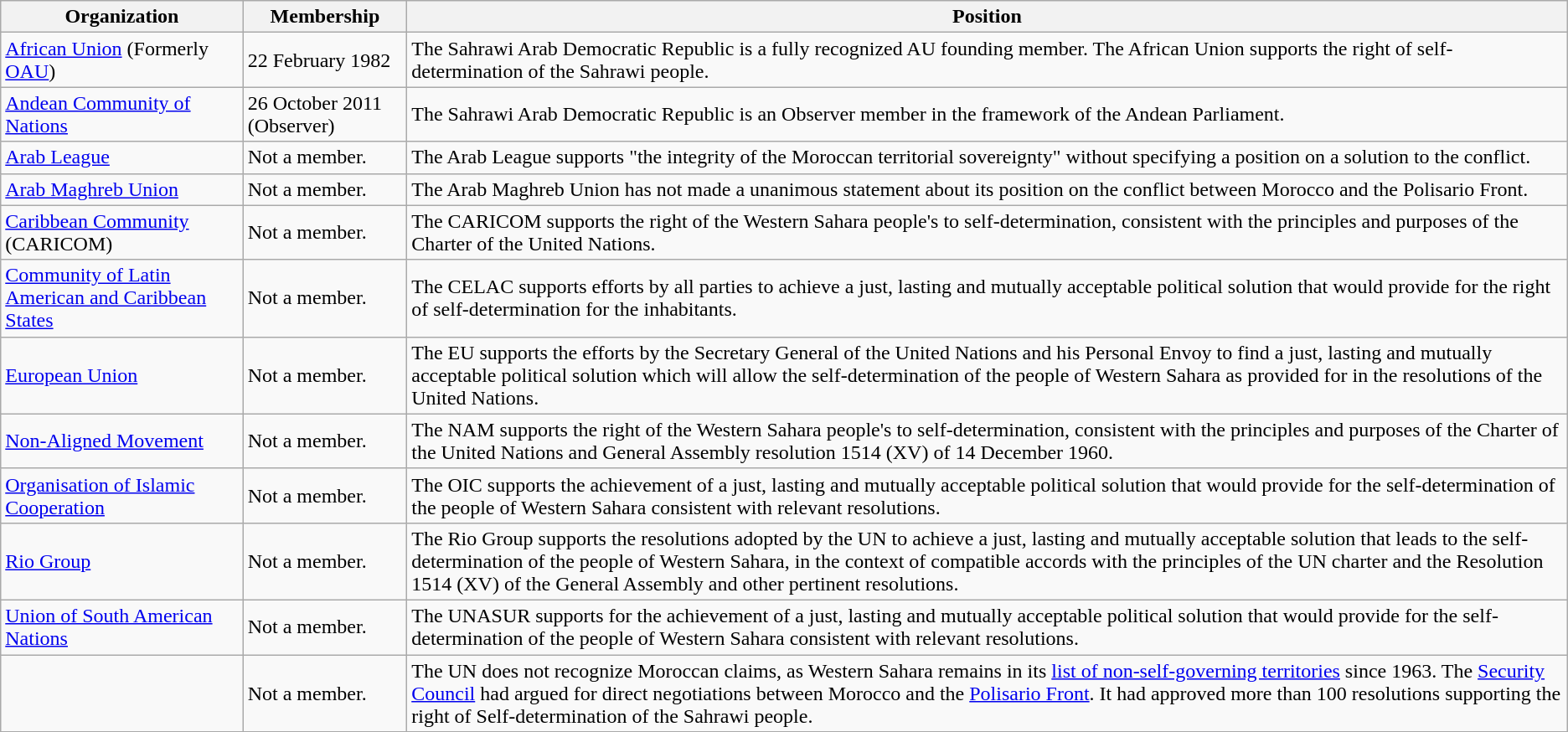<table class="wikitable">
<tr>
<th>Organization</th>
<th>Membership</th>
<th>Position</th>
</tr>
<tr>
<td> <a href='#'>African Union</a> (Formerly <a href='#'>OAU</a>)</td>
<td>22 February 1982</td>
<td>The Sahrawi Arab Democratic Republic is a fully recognized AU founding member. The African Union supports the right of self-determination of the Sahrawi people.</td>
</tr>
<tr>
<td> <a href='#'>Andean Community of Nations</a></td>
<td>26 October 2011 (Observer)</td>
<td>The Sahrawi Arab Democratic Republic is an Observer member in the framework of the Andean Parliament.</td>
</tr>
<tr>
<td> <a href='#'>Arab League</a></td>
<td>Not a member.</td>
<td>The Arab League supports "the integrity of the Moroccan territorial sovereignty" without specifying a position on a solution to the conflict.</td>
</tr>
<tr>
<td> <a href='#'>Arab Maghreb Union</a></td>
<td>Not a member.</td>
<td>The Arab Maghreb Union has not made a unanimous statement about its position on the conflict between Morocco and the Polisario Front.</td>
</tr>
<tr>
<td> <a href='#'>Caribbean Community</a> (CARICOM)</td>
<td>Not a member.</td>
<td>The CARICOM supports the right of the Western Sahara people's to self-determination, consistent with the principles and purposes of the Charter of the United Nations.</td>
</tr>
<tr>
<td><a href='#'>Community of Latin American and Caribbean States</a></td>
<td>Not a member.</td>
<td>The CELAC supports efforts by all parties to achieve a just, lasting and mutually acceptable political solution that would provide for the right of self-determination for the inhabitants.</td>
</tr>
<tr>
<td> <a href='#'>European Union</a></td>
<td>Not a member.</td>
<td>The EU supports the efforts by the Secretary General of the United Nations and his Personal Envoy to find a just, lasting and mutually acceptable political solution which will allow the self-determination of the people of Western Sahara as provided for in the resolutions of the United Nations.</td>
</tr>
<tr>
<td><a href='#'>Non-Aligned Movement</a></td>
<td>Not a member.</td>
<td>The NAM supports the right of the Western Sahara people's to self-determination, consistent with the principles and purposes of the Charter of the United Nations and General Assembly resolution 1514 (XV) of 14 December 1960.</td>
</tr>
<tr>
<td> <a href='#'>Organisation of Islamic Cooperation</a></td>
<td>Not a member.</td>
<td>The OIC supports the achievement of a just, lasting and mutually acceptable political solution that would provide for the self-determination of the people of Western Sahara consistent with relevant resolutions.</td>
</tr>
<tr>
<td><a href='#'>Rio Group</a></td>
<td>Not a member.</td>
<td>The Rio Group supports the resolutions adopted by the UN to achieve a just, lasting and mutually acceptable solution that leads to the self-determination of the people of Western Sahara, in the context of compatible accords with the principles of the UN charter and the Resolution 1514 (XV) of the General Assembly and other pertinent resolutions.</td>
</tr>
<tr>
<td> <a href='#'>Union of South American Nations</a></td>
<td>Not a member.</td>
<td>The UNASUR supports for the achievement of a just, lasting and mutually acceptable political solution that would provide for the self-determination of the people of Western Sahara consistent with relevant resolutions.</td>
</tr>
<tr>
<td></td>
<td>Not a member.</td>
<td>The UN does not recognize Moroccan claims, as Western Sahara remains in its <a href='#'>list of non-self-governing territories</a> since 1963. The <a href='#'>Security Council</a> had argued for direct negotiations between Morocco and the <a href='#'>Polisario Front</a>. It had approved more than 100 resolutions supporting the right of Self-determination of the Sahrawi people.</td>
</tr>
</table>
